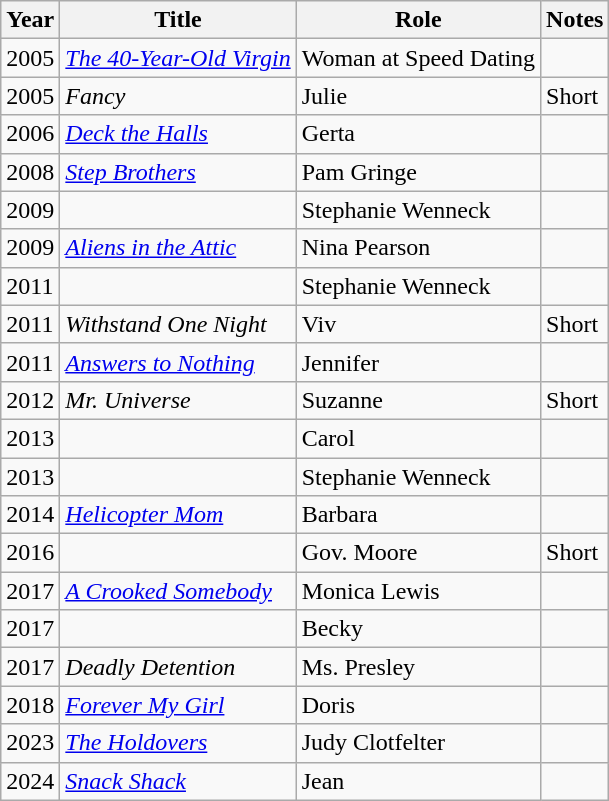<table class="wikitable sortable">
<tr>
<th>Year</th>
<th>Title</th>
<th>Role</th>
<th class="unsortable">Notes</th>
</tr>
<tr>
<td>2005</td>
<td><em><a href='#'>The 40-Year-Old Virgin</a></em></td>
<td>Woman at Speed Dating</td>
<td></td>
</tr>
<tr>
<td>2005</td>
<td><em>Fancy</em></td>
<td>Julie</td>
<td>Short</td>
</tr>
<tr>
<td>2006</td>
<td><em><a href='#'>Deck the Halls</a></em></td>
<td>Gerta</td>
<td></td>
</tr>
<tr>
<td>2008</td>
<td><em><a href='#'>Step Brothers</a></em></td>
<td>Pam Gringe</td>
<td></td>
</tr>
<tr>
<td>2009</td>
<td><em></em></td>
<td>Stephanie Wenneck</td>
<td></td>
</tr>
<tr>
<td>2009</td>
<td><em><a href='#'>Aliens in the Attic</a></em></td>
<td>Nina Pearson</td>
<td></td>
</tr>
<tr>
<td>2011</td>
<td><em></em></td>
<td>Stephanie Wenneck</td>
<td></td>
</tr>
<tr>
<td>2011</td>
<td><em>Withstand One Night</em></td>
<td>Viv</td>
<td>Short</td>
</tr>
<tr>
<td>2011</td>
<td><em><a href='#'>Answers to Nothing</a></em></td>
<td>Jennifer</td>
<td></td>
</tr>
<tr>
<td>2012</td>
<td><em>Mr. Universe</em></td>
<td>Suzanne</td>
<td>Short</td>
</tr>
<tr>
<td>2013</td>
<td><em></em></td>
<td>Carol</td>
<td></td>
</tr>
<tr>
<td>2013</td>
<td><em></em></td>
<td>Stephanie Wenneck</td>
<td></td>
</tr>
<tr>
<td>2014</td>
<td><em><a href='#'>Helicopter Mom</a></em></td>
<td>Barbara</td>
<td></td>
</tr>
<tr>
<td>2016</td>
<td><em></em></td>
<td>Gov. Moore</td>
<td>Short</td>
</tr>
<tr>
<td>2017</td>
<td><em><a href='#'>A Crooked Somebody</a></em></td>
<td>Monica Lewis</td>
<td></td>
</tr>
<tr>
<td>2017</td>
<td><em></em></td>
<td>Becky</td>
<td></td>
</tr>
<tr>
<td>2017</td>
<td><em>Deadly Detention</em></td>
<td>Ms. Presley</td>
<td></td>
</tr>
<tr>
<td>2018</td>
<td><em><a href='#'>Forever My Girl</a></em></td>
<td>Doris</td>
<td></td>
</tr>
<tr>
<td>2023</td>
<td><em><a href='#'>The Holdovers</a></em></td>
<td>Judy Clotfelter</td>
<td></td>
</tr>
<tr>
<td>2024</td>
<td><em><a href='#'>Snack Shack</a></em></td>
<td>Jean</td>
<td></td>
</tr>
</table>
